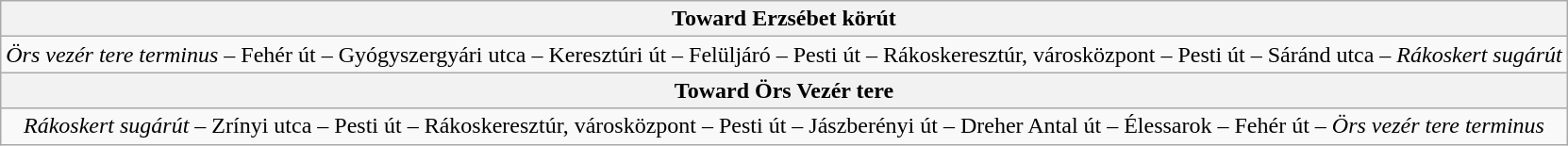<table class=wikitable style="text-align:center;">
<tr>
<th>Toward Erzsébet körút</th>
</tr>
<tr>
<td><em>Örs vezér tere terminus</em> – Fehér út – Gyógyszergyári utca – Keresztúri út – Felüljáró – Pesti út – Rákoskeresztúr, városközpont – Pesti út – Sáránd utca – <em>Rákoskert sugárút</em></td>
</tr>
<tr>
<th>Toward Örs Vezér tere</th>
</tr>
<tr>
<td><em>Rákoskert sugárút</em> – Zrínyi utca – Pesti út – Rákoskeresztúr, városközpont – Pesti út – Jászberényi út – Dreher Antal út – Élessarok – Fehér út – <em>Örs vezér tere terminus</em></td>
</tr>
</table>
